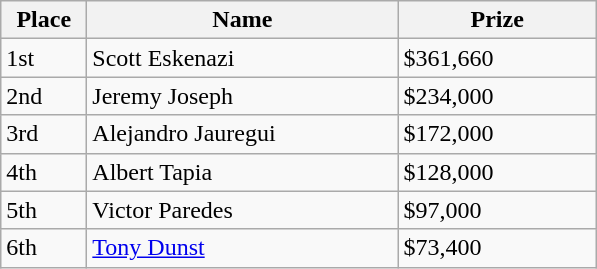<table class="wikitable">
<tr>
<th style="width:50px;">Place</th>
<th style="width:200px;">Name</th>
<th style="width:125px;">Prize</th>
</tr>
<tr>
<td>1st</td>
<td> Scott Eskenazi</td>
<td>$361,660</td>
</tr>
<tr>
<td>2nd</td>
<td> Jeremy Joseph</td>
<td>$234,000</td>
</tr>
<tr>
<td>3rd</td>
<td> Alejandro Jauregui</td>
<td>$172,000</td>
</tr>
<tr>
<td>4th</td>
<td> Albert Tapia</td>
<td>$128,000</td>
</tr>
<tr>
<td>5th</td>
<td>  Victor Paredes</td>
<td>$97,000</td>
</tr>
<tr>
<td>6th</td>
<td>  <a href='#'>Tony Dunst</a></td>
<td>$73,400</td>
</tr>
</table>
